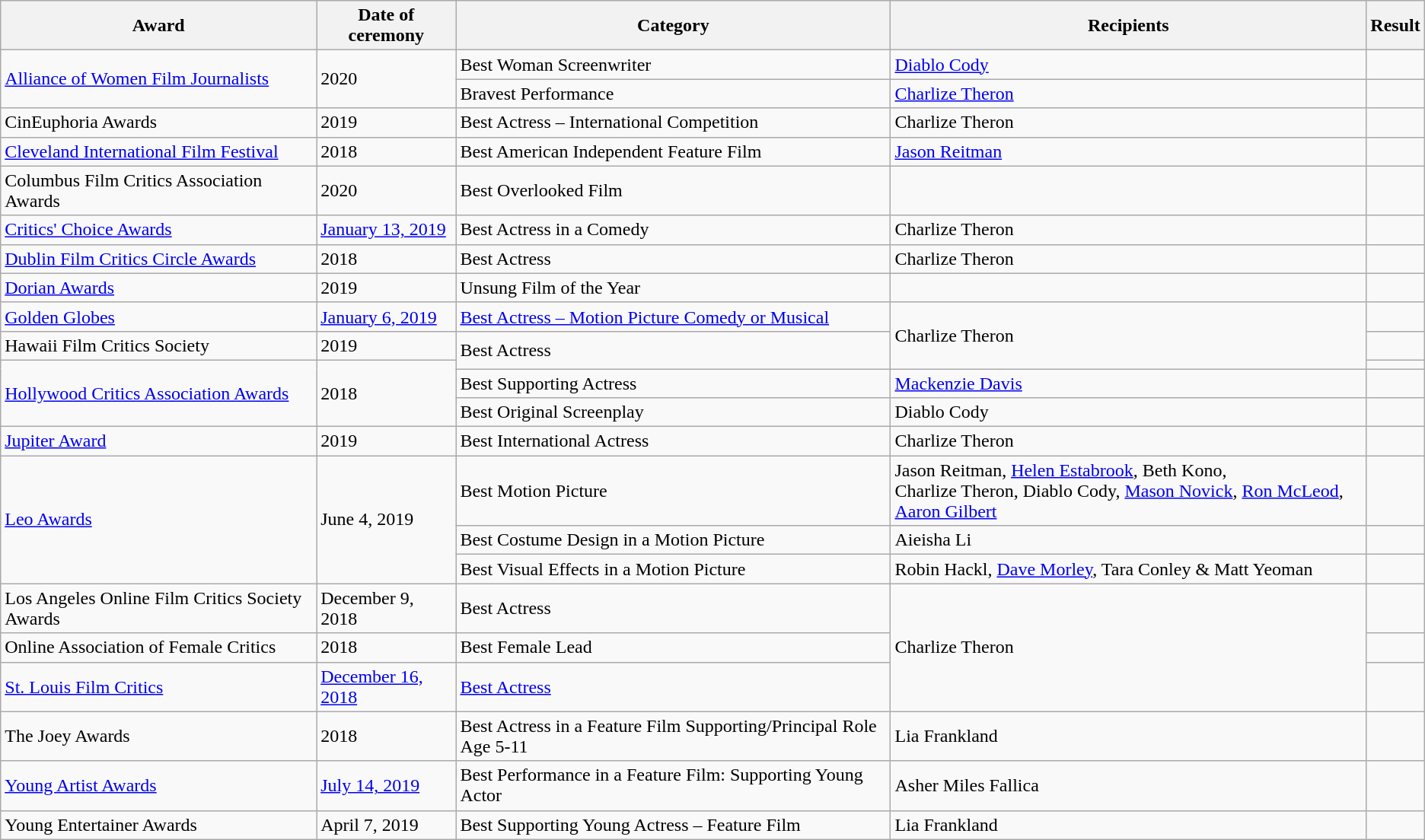<table class="wikitable plainrowheaders sortable">
<tr>
<th scope="col">Award</th>
<th scope="col">Date of ceremony</th>
<th scope="col">Category</th>
<th scope="col">Recipients</th>
<th scope="col">Result</th>
</tr>
<tr>
<td rowspan="2"><a href='#'>Alliance of Women Film Journalists</a></td>
<td rowspan="2">2020</td>
<td>Best Woman Screenwriter</td>
<td><a href='#'>Diablo Cody</a></td>
<td></td>
</tr>
<tr>
<td>Bravest Performance</td>
<td><a href='#'>Charlize Theron</a></td>
<td></td>
</tr>
<tr>
<td>CinEuphoria Awards</td>
<td>2019</td>
<td>Best Actress – International Competition</td>
<td>Charlize Theron</td>
<td></td>
</tr>
<tr>
<td><a href='#'>Cleveland International Film Festival</a></td>
<td>2018</td>
<td rowspan="1">Best American Independent Feature Film</td>
<td><a href='#'>Jason Reitman</a></td>
<td></td>
</tr>
<tr>
<td>Columbus Film Critics Association Awards</td>
<td>2020</td>
<td>Best Overlooked Film</td>
<td></td>
<td></td>
</tr>
<tr>
<td><a href='#'>Critics' Choice Awards</a></td>
<td><a href='#'>January 13, 2019</a></td>
<td>Best Actress in a Comedy</td>
<td>Charlize Theron</td>
<td></td>
</tr>
<tr>
<td><a href='#'>Dublin Film Critics Circle Awards</a></td>
<td>2018</td>
<td>Best Actress</td>
<td>Charlize Theron</td>
<td></td>
</tr>
<tr>
<td><a href='#'>Dorian Awards</a></td>
<td>2019</td>
<td>Unsung Film of the Year</td>
<td></td>
<td></td>
</tr>
<tr>
<td><a href='#'>Golden Globes</a></td>
<td><a href='#'>January 6, 2019</a></td>
<td><a href='#'>Best Actress – Motion Picture Comedy or Musical</a></td>
<td rowspan="3">Charlize Theron</td>
<td></td>
</tr>
<tr>
<td>Hawaii Film Critics Society</td>
<td>2019</td>
<td rowspan="2">Best Actress</td>
<td></td>
</tr>
<tr>
<td rowspan="3"><a href='#'>Hollywood Critics Association Awards</a></td>
<td rowspan="3">2018</td>
<td></td>
</tr>
<tr>
<td>Best Supporting Actress</td>
<td><a href='#'>Mackenzie Davis</a></td>
<td></td>
</tr>
<tr>
<td>Best Original Screenplay</td>
<td>Diablo Cody</td>
<td></td>
</tr>
<tr>
<td><a href='#'>Jupiter Award</a></td>
<td>2019</td>
<td>Best International Actress</td>
<td>Charlize Theron</td>
<td></td>
</tr>
<tr>
<td rowspan="3"><a href='#'>Leo Awards</a></td>
<td rowspan="3">June 4, 2019</td>
<td>Best Motion Picture</td>
<td>Jason Reitman, <a href='#'>Helen Estabrook</a>, Beth Kono,<br> Charlize Theron, Diablo Cody, <a href='#'>Mason Novick</a>, <a href='#'>Ron McLeod</a>, <a href='#'>Aaron Gilbert</a></td>
<td></td>
</tr>
<tr>
<td>Best Costume Design in a Motion Picture</td>
<td>Aieisha Li</td>
<td></td>
</tr>
<tr>
<td>Best Visual Effects in a Motion Picture</td>
<td>Robin Hackl, <a href='#'>Dave Morley</a>, Tara Conley & Matt Yeoman</td>
<td></td>
</tr>
<tr>
<td>Los Angeles Online Film Critics Society Awards</td>
<td>December 9, 2018</td>
<td>Best Actress</td>
<td rowspan="3">Charlize Theron</td>
<td></td>
</tr>
<tr>
<td>Online Association of Female Critics</td>
<td>2018</td>
<td>Best Female Lead</td>
<td></td>
</tr>
<tr>
<td><a href='#'>St. Louis Film Critics</a></td>
<td><a href='#'>December 16, 2018</a></td>
<td><a href='#'>Best Actress</a></td>
<td></td>
</tr>
<tr>
<td>The Joey Awards</td>
<td>2018</td>
<td>Best Actress in a Feature Film Supporting/Principal Role Age 5-11</td>
<td>Lia Frankland</td>
<td></td>
</tr>
<tr>
<td><a href='#'>Young Artist Awards</a></td>
<td><a href='#'>July 14, 2019</a></td>
<td>Best Performance in a Feature Film: Supporting Young Actor</td>
<td>Asher Miles Fallica</td>
<td></td>
</tr>
<tr>
<td>Young Entertainer Awards</td>
<td>April 7, 2019</td>
<td>Best Supporting Young Actress – Feature Film</td>
<td>Lia Frankland</td>
<td></td>
</tr>
</table>
